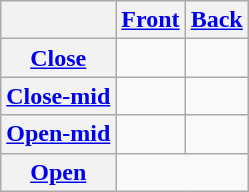<table class="wikitable" style="text-align:center">
<tr>
<th></th>
<th><a href='#'>Front</a></th>
<th><a href='#'>Back</a></th>
</tr>
<tr>
<th><a href='#'>Close</a></th>
<td></td>
<td></td>
</tr>
<tr>
<th><a href='#'>Close-mid</a></th>
<td></td>
<td></td>
</tr>
<tr>
<th><a href='#'>Open-mid</a></th>
<td></td>
<td></td>
</tr>
<tr>
<th><a href='#'>Open</a></th>
<td colspan="2"></td>
</tr>
</table>
